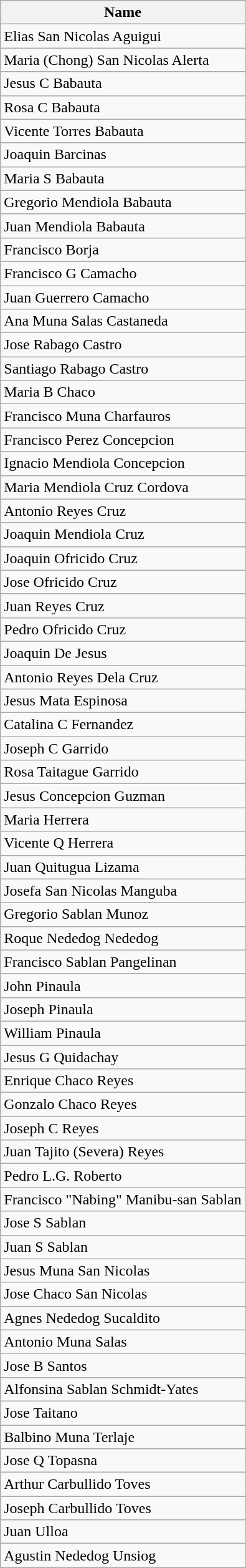<table class="wikitable sortable mw-collapsible mw-collapsed">
<tr>
<th>Name</th>
</tr>
<tr>
<td>Elias San Nicolas Aguigui</td>
</tr>
<tr>
<td>Maria (Chong) San Nicolas Alerta</td>
</tr>
<tr>
<td>Jesus C Babauta</td>
</tr>
<tr>
<td>Rosa C Babauta</td>
</tr>
<tr>
<td>Vicente Torres Babauta</td>
</tr>
<tr>
<td>Joaquin Barcinas</td>
</tr>
<tr>
<td>Maria S Babauta</td>
</tr>
<tr>
<td>Gregorio Mendiola Babauta</td>
</tr>
<tr>
<td>Juan Mendiola Babauta</td>
</tr>
<tr>
<td>Francisco Borja</td>
</tr>
<tr>
<td>Francisco G Camacho</td>
</tr>
<tr>
<td>Juan Guerrero Camacho</td>
</tr>
<tr>
<td>Ana Muna Salas Castaneda</td>
</tr>
<tr>
<td>Jose Rabago Castro</td>
</tr>
<tr>
<td>Santiago Rabago Castro</td>
</tr>
<tr>
<td>Maria B Chaco</td>
</tr>
<tr>
<td>Francisco Muna Charfauros</td>
</tr>
<tr>
<td>Francisco Perez Concepcion</td>
</tr>
<tr>
<td>Ignacio Mendiola Concepcion</td>
</tr>
<tr>
<td>Maria Mendiola Cruz Cordova</td>
</tr>
<tr>
<td>Antonio Reyes Cruz</td>
</tr>
<tr>
<td>Joaquin Mendiola Cruz</td>
</tr>
<tr>
<td>Joaquin Ofricido Cruz</td>
</tr>
<tr>
<td>Jose Ofricido Cruz</td>
</tr>
<tr>
<td>Juan Reyes Cruz</td>
</tr>
<tr>
<td>Pedro Ofricido Cruz</td>
</tr>
<tr>
<td>Joaquin De Jesus</td>
</tr>
<tr>
<td>Antonio Reyes Dela Cruz</td>
</tr>
<tr>
<td>Jesus Mata Espinosa</td>
</tr>
<tr>
<td>Catalina C Fernandez</td>
</tr>
<tr>
<td>Joseph C Garrido</td>
</tr>
<tr>
<td>Rosa Taitague Garrido</td>
</tr>
<tr>
<td>Jesus Concepcion Guzman</td>
</tr>
<tr>
<td>Maria Herrera</td>
</tr>
<tr>
<td>Vicente Q Herrera</td>
</tr>
<tr>
<td>Juan Quitugua Lizama</td>
</tr>
<tr>
<td>Josefa San Nicolas Manguba</td>
</tr>
<tr>
<td>Gregorio Sablan Munoz</td>
</tr>
<tr>
<td>Roque Nededog Nededog</td>
</tr>
<tr>
<td>Francisco Sablan Pangelinan</td>
</tr>
<tr>
<td>John Pinaula</td>
</tr>
<tr>
<td>Joseph Pinaula</td>
</tr>
<tr>
<td>William Pinaula</td>
</tr>
<tr>
<td>Jesus G Quidachay</td>
</tr>
<tr>
<td>Enrique Chaco Reyes</td>
</tr>
<tr>
<td>Gonzalo Chaco Reyes</td>
</tr>
<tr>
<td>Joseph C Reyes</td>
</tr>
<tr>
<td>Juan Tajito (Severa) Reyes</td>
</tr>
<tr>
<td>Pedro L.G. Roberto</td>
</tr>
<tr>
<td>Francisco "Nabing" Manibu-san Sablan</td>
</tr>
<tr>
<td>Jose S Sablan</td>
</tr>
<tr>
<td>Juan S Sablan</td>
</tr>
<tr>
<td>Jesus Muna San Nicolas</td>
</tr>
<tr>
<td>Jose Chaco San Nicolas</td>
</tr>
<tr>
<td>Agnes Nededog Sucaldito</td>
</tr>
<tr>
<td>Antonio Muna Salas</td>
</tr>
<tr>
<td>Jose B Santos</td>
</tr>
<tr>
<td>Alfonsina Sablan Schmidt-Yates</td>
</tr>
<tr>
<td>Jose Taitano</td>
</tr>
<tr>
<td>Balbino Muna Terlaje</td>
</tr>
<tr>
<td>Jose Q Topasna</td>
</tr>
<tr>
<td>Arthur Carbullido Toves</td>
</tr>
<tr>
<td>Joseph Carbullido Toves</td>
</tr>
<tr>
<td>Juan Ulloa</td>
</tr>
<tr>
<td>Agustin Nededog Unsiog</td>
</tr>
</table>
